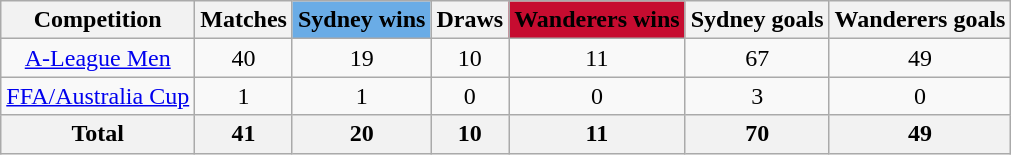<table class="wikitable" style="text-align:center">
<tr>
<th>Competition</th>
<th>Matches</th>
<th style="background:#6AACE6;">Sydney wins</th>
<th>Draws</th>
<th style="background:#C60C30;">Wanderers wins</th>
<th>Sydney goals</th>
<th>Wanderers goals</th>
</tr>
<tr>
<td><a href='#'>A-League Men</a></td>
<td>40</td>
<td>19</td>
<td>10</td>
<td>11</td>
<td>67</td>
<td>49</td>
</tr>
<tr>
<td><a href='#'>FFA/Australia Cup</a></td>
<td>1</td>
<td>1</td>
<td>0</td>
<td>0</td>
<td>3</td>
<td>0</td>
</tr>
<tr>
<th>Total</th>
<th>41</th>
<th>20</th>
<th>10</th>
<th>11</th>
<th>70</th>
<th>49</th>
</tr>
</table>
